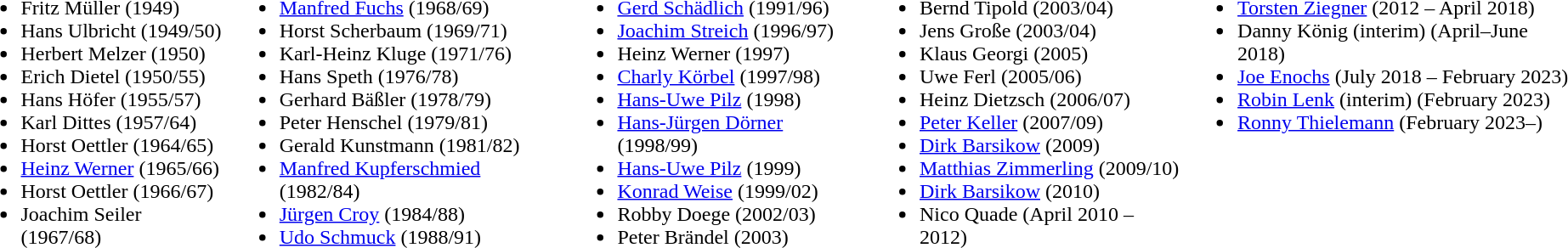<table>
<tr>
<td valign="top"><br><ul><li>Fritz Müller (1949)</li><li>Hans Ulbricht (1949/50)</li><li>Herbert Melzer (1950)</li><li>Erich Dietel (1950/55)</li><li>Hans Höfer (1955/57)</li><li>Karl Dittes (1957/64)</li><li>Horst Oettler (1964/65)</li><li><a href='#'>Heinz Werner</a> (1965/66)</li><li>Horst Oettler (1966/67)</li><li>Joachim Seiler (1967/68)</li></ul></td>
<td valign="top"><br><ul><li><a href='#'>Manfred Fuchs</a> (1968/69)</li><li>Horst Scherbaum (1969/71)</li><li>Karl-Heinz Kluge (1971/76)</li><li>Hans Speth (1976/78)</li><li>Gerhard Bäßler (1978/79)</li><li>Peter Henschel (1979/81)</li><li>Gerald Kunstmann (1981/82)</li><li><a href='#'>Manfred Kupferschmied</a> (1982/84)</li><li><a href='#'>Jürgen Croy</a> (1984/88)</li><li><a href='#'>Udo Schmuck</a> (1988/91)</li></ul></td>
<td valign="top"><br><ul><li><a href='#'>Gerd Schädlich</a> (1991/96)</li><li><a href='#'>Joachim Streich</a> (1996/97)</li><li>Heinz Werner (1997)</li><li><a href='#'>Charly Körbel</a> (1997/98)</li><li><a href='#'>Hans-Uwe Pilz</a> (1998)</li><li><a href='#'>Hans-Jürgen Dörner</a> (1998/99)</li><li><a href='#'>Hans-Uwe Pilz</a> (1999)</li><li><a href='#'>Konrad Weise</a> (1999/02)</li><li>Robby Doege (2002/03)</li><li>Peter Brändel (2003)</li></ul></td>
<td valign="top"><br><ul><li>Bernd Tipold (2003/04)</li><li>Jens Große (2003/04)</li><li>Klaus Georgi (2005)</li><li>Uwe Ferl (2005/06)</li><li>Heinz Dietzsch (2006/07)</li><li><a href='#'>Peter Keller</a> (2007/09)</li><li><a href='#'>Dirk Barsikow</a> (2009)</li><li><a href='#'>Matthias Zimmerling</a> (2009/10)</li><li><a href='#'>Dirk Barsikow</a> (2010)</li><li>Nico Quade (April 2010 – 2012)</li></ul></td>
<td valign="top"><br><ul><li><a href='#'>Torsten Ziegner</a> (2012 – April 2018)</li><li>Danny König (interim) (April–June 2018)</li><li><a href='#'>Joe Enochs</a> (July 2018 – February 2023)</li><li><a href='#'>Robin Lenk</a> (interim) (February 2023)</li><li><a href='#'>Ronny Thielemann</a> (February 2023–)</li></ul></td>
</tr>
</table>
